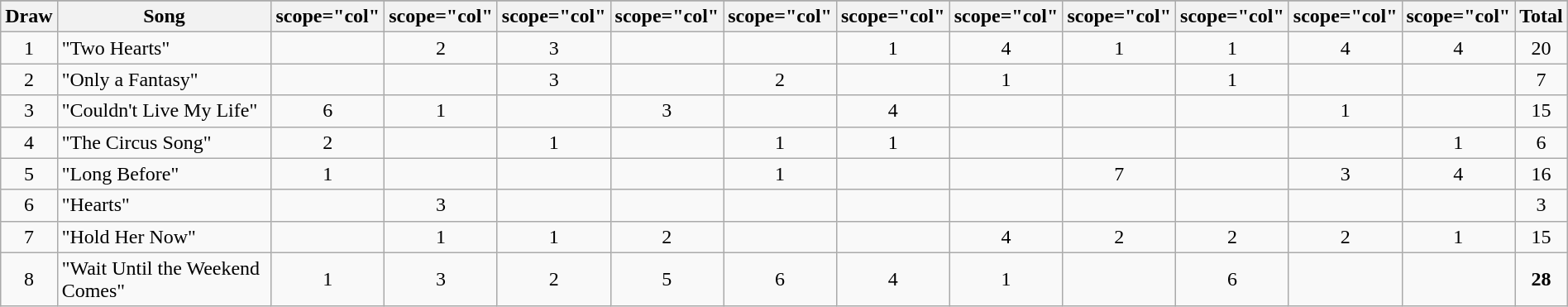<table class="wikitable plainrowheaders" style="margin: 1em auto 1em auto; text-align:center;">
<tr>
</tr>
<tr>
<th scope="col">Draw</th>
<th scope="col">Song</th>
<th>scope="col" </th>
<th>scope="col" </th>
<th>scope="col" </th>
<th>scope="col" </th>
<th>scope="col" </th>
<th>scope="col" </th>
<th>scope="col" </th>
<th>scope="col" </th>
<th>scope="col" </th>
<th>scope="col" </th>
<th>scope="col" </th>
<th scope="col">Total</th>
</tr>
<tr --->
<td>1</td>
<td align="left">"Two Hearts"</td>
<td></td>
<td>2</td>
<td>3</td>
<td></td>
<td></td>
<td>1</td>
<td>4</td>
<td>1</td>
<td>1</td>
<td>4</td>
<td>4</td>
<td>20</td>
</tr>
<tr --->
<td>2</td>
<td align="left">"Only a Fantasy"</td>
<td></td>
<td></td>
<td>3</td>
<td></td>
<td>2</td>
<td></td>
<td>1</td>
<td></td>
<td>1</td>
<td></td>
<td></td>
<td>7</td>
</tr>
<tr --->
<td>3</td>
<td align="left">"Couldn't Live My Life"</td>
<td>6</td>
<td>1</td>
<td></td>
<td>3</td>
<td></td>
<td>4</td>
<td></td>
<td></td>
<td></td>
<td>1</td>
<td></td>
<td>15</td>
</tr>
<tr --->
<td>4</td>
<td align="left">"The Circus Song"</td>
<td>2</td>
<td></td>
<td>1</td>
<td></td>
<td>1</td>
<td>1</td>
<td></td>
<td></td>
<td></td>
<td></td>
<td>1</td>
<td>6</td>
</tr>
<tr --->
<td>5</td>
<td align="left">"Long Before"</td>
<td>1</td>
<td></td>
<td></td>
<td></td>
<td>1</td>
<td></td>
<td></td>
<td>7</td>
<td></td>
<td>3</td>
<td>4</td>
<td>16</td>
</tr>
<tr --->
<td>6</td>
<td align="left">"Hearts"</td>
<td></td>
<td>3</td>
<td></td>
<td></td>
<td></td>
<td></td>
<td></td>
<td></td>
<td></td>
<td></td>
<td></td>
<td>3</td>
</tr>
<tr --->
<td>7</td>
<td align="left">"Hold Her Now"</td>
<td></td>
<td>1</td>
<td>1</td>
<td>2</td>
<td></td>
<td></td>
<td>4</td>
<td>2</td>
<td>2</td>
<td>2</td>
<td>1</td>
<td>15</td>
</tr>
<tr --->
<td>8</td>
<td align="left">"Wait Until the Weekend Comes"</td>
<td>1</td>
<td>3</td>
<td>2</td>
<td>5</td>
<td>6</td>
<td>4</td>
<td>1</td>
<td></td>
<td>6</td>
<td></td>
<td></td>
<td><strong>28</strong></td>
</tr>
</table>
